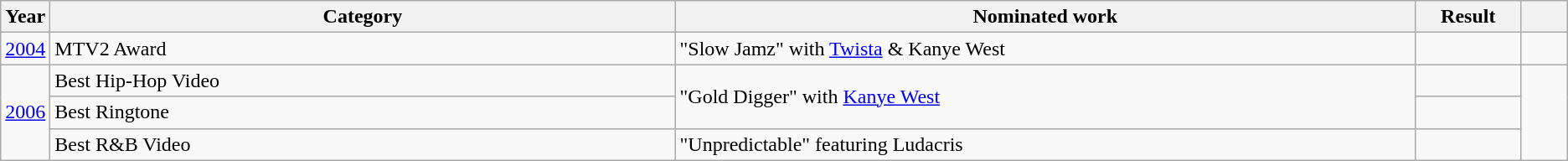<table class=wikitable>
<tr>
<th scope="col" style="width:1em;">Year</th>
<th scope="col" style="width:33em;">Category</th>
<th scope="col" style="width:39em;">Nominated work</th>
<th scope="col" style="width:5em;">Result</th>
<th scope="col" style="width:2em;"></th>
</tr>
<tr>
<td><a href='#'>2004</a></td>
<td>MTV2 Award</td>
<td>"Slow Jamz" with <a href='#'>Twista</a> & Kanye West</td>
<td></td>
<td></td>
</tr>
<tr>
<td rowspan="3"><a href='#'>2006</a></td>
<td>Best Hip-Hop Video</td>
<td rowspan="2">"Gold Digger" with <a href='#'>Kanye West</a></td>
<td></td>
<td rowspan="3"></td>
</tr>
<tr>
<td>Best Ringtone</td>
<td></td>
</tr>
<tr>
<td>Best R&B Video</td>
<td>"Unpredictable" featuring Ludacris</td>
<td></td>
</tr>
</table>
